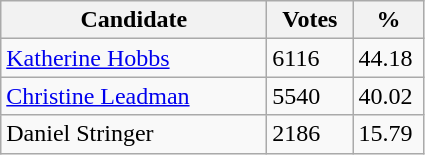<table class="wikitable">
<tr>
<th style="width: 170px">Candidate</th>
<th style="width: 50px">Votes</th>
<th style="width: 40px">%</th>
</tr>
<tr>
<td><a href='#'>Katherine Hobbs</a></td>
<td>6116</td>
<td>44.18</td>
</tr>
<tr>
<td><a href='#'>Christine Leadman</a></td>
<td>5540</td>
<td>40.02</td>
</tr>
<tr>
<td>Daniel Stringer</td>
<td>2186</td>
<td>15.79</td>
</tr>
</table>
